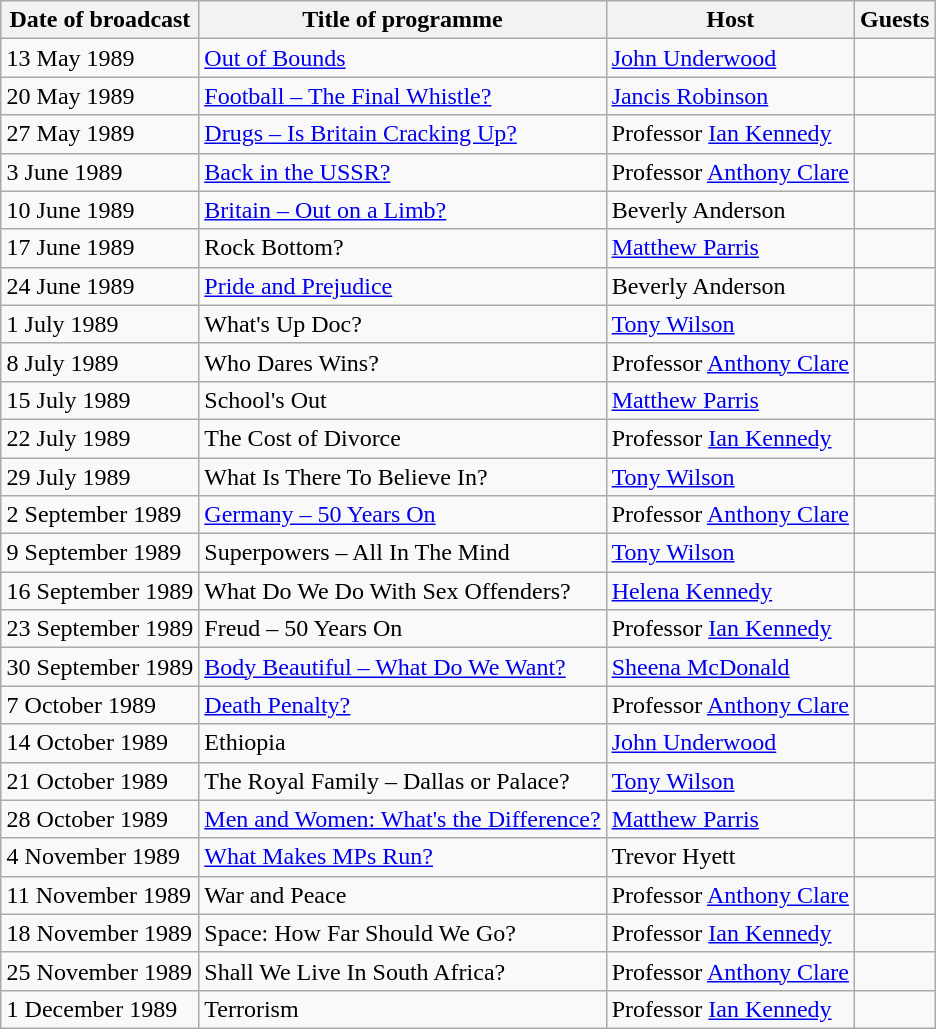<table class="wikitable" style="margin: 1em auto 1em auto">
<tr>
<th>Date of broadcast</th>
<th>Title of programme</th>
<th>Host</th>
<th>Guests</th>
</tr>
<tr>
<td>13 May 1989</td>
<td><a href='#'>Out of Bounds</a></td>
<td><a href='#'>John Underwood</a></td>
<td></td>
</tr>
<tr>
<td>20 May 1989</td>
<td><a href='#'>Football – The Final Whistle?</a></td>
<td><a href='#'>Jancis Robinson</a></td>
<td></td>
</tr>
<tr>
<td>27 May 1989</td>
<td><a href='#'>Drugs – Is Britain Cracking Up?</a></td>
<td>Professor <a href='#'>Ian Kennedy</a></td>
<td></td>
</tr>
<tr>
<td>3 June 1989</td>
<td><a href='#'>Back in the USSR?</a></td>
<td>Professor <a href='#'>Anthony Clare</a></td>
<td></td>
</tr>
<tr>
<td>10 June 1989</td>
<td><a href='#'>Britain – Out on a Limb?</a></td>
<td>Beverly Anderson</td>
<td></td>
</tr>
<tr>
<td>17 June 1989</td>
<td>Rock Bottom?</td>
<td><a href='#'>Matthew Parris</a></td>
<td></td>
</tr>
<tr>
<td>24 June 1989</td>
<td><a href='#'>Pride and Prejudice</a></td>
<td>Beverly Anderson</td>
<td></td>
</tr>
<tr>
<td>1 July 1989</td>
<td>What's Up Doc?</td>
<td><a href='#'>Tony Wilson</a></td>
<td></td>
</tr>
<tr>
<td>8 July 1989</td>
<td>Who Dares Wins?</td>
<td>Professor <a href='#'>Anthony Clare</a></td>
<td></td>
</tr>
<tr>
<td>15 July 1989</td>
<td>School's Out</td>
<td><a href='#'>Matthew Parris</a></td>
<td></td>
</tr>
<tr>
<td>22 July 1989</td>
<td>The Cost of Divorce</td>
<td>Professor <a href='#'>Ian Kennedy</a></td>
<td></td>
</tr>
<tr>
<td>29 July 1989</td>
<td>What Is There To Believe In?</td>
<td><a href='#'>Tony Wilson</a></td>
<td></td>
</tr>
<tr>
<td>2 September 1989</td>
<td><a href='#'>Germany – 50 Years On</a></td>
<td>Professor <a href='#'>Anthony Clare</a></td>
<td></td>
</tr>
<tr>
<td>9 September 1989</td>
<td>Superpowers – All In The Mind</td>
<td><a href='#'>Tony Wilson</a></td>
<td></td>
</tr>
<tr>
<td>16 September 1989</td>
<td>What Do We Do With Sex Offenders?</td>
<td><a href='#'>Helena Kennedy</a></td>
<td></td>
</tr>
<tr>
<td>23 September 1989</td>
<td>Freud – 50 Years On</td>
<td>Professor <a href='#'>Ian Kennedy</a></td>
<td></td>
</tr>
<tr>
<td>30 September 1989</td>
<td><a href='#'>Body Beautiful – What Do We Want?</a></td>
<td><a href='#'>Sheena McDonald</a></td>
<td></td>
</tr>
<tr>
<td>7 October 1989</td>
<td><a href='#'>Death Penalty?</a></td>
<td>Professor <a href='#'>Anthony Clare</a></td>
<td></td>
</tr>
<tr>
<td>14 October 1989</td>
<td>Ethiopia</td>
<td><a href='#'>John Underwood</a></td>
<td></td>
</tr>
<tr>
<td>21 October 1989</td>
<td>The Royal Family – Dallas or Palace?</td>
<td><a href='#'>Tony Wilson</a></td>
<td></td>
</tr>
<tr>
<td>28 October 1989</td>
<td><a href='#'>Men and Women: What's the Difference?</a></td>
<td><a href='#'>Matthew Parris</a></td>
<td></td>
</tr>
<tr>
<td>4 November 1989</td>
<td><a href='#'>What Makes  MPs Run?</a></td>
<td>Trevor Hyett</td>
<td></td>
</tr>
<tr>
<td>11 November 1989</td>
<td>War and Peace</td>
<td>Professor <a href='#'>Anthony Clare</a></td>
<td></td>
</tr>
<tr>
<td>18 November 1989</td>
<td>Space: How Far Should We Go?</td>
<td>Professor <a href='#'>Ian Kennedy</a></td>
<td></td>
</tr>
<tr>
<td>25 November 1989</td>
<td>Shall We Live In South Africa?</td>
<td>Professor <a href='#'>Anthony Clare</a></td>
<td></td>
</tr>
<tr>
<td>1 December 1989</td>
<td>Terrorism</td>
<td>Professor <a href='#'>Ian Kennedy</a></td>
<td></td>
</tr>
</table>
